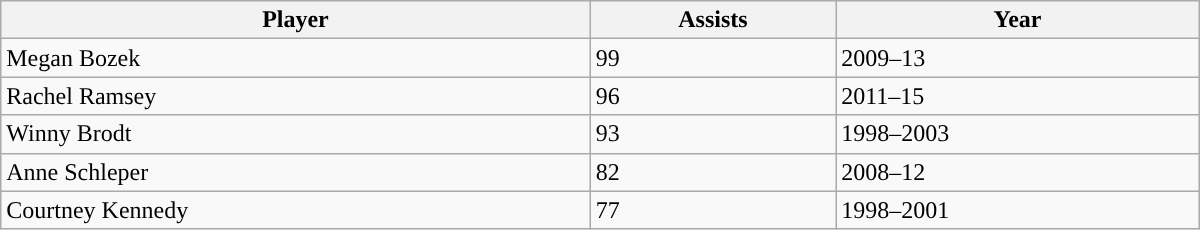<table class="wikitable" style="width: 50em">
<tr>
<th>Player</th>
<th>Assists</th>
<th>Year</th>
</tr>
<tr>
<td>Megan Bozek</td>
<td>99</td>
<td>2009–13</td>
</tr>
<tr>
<td>Rachel Ramsey</td>
<td>96</td>
<td>2011–15</td>
</tr>
<tr>
<td>Winny Brodt</td>
<td>93</td>
<td>1998–2003</td>
</tr>
<tr>
<td>Anne Schleper</td>
<td>82</td>
<td>2008–12</td>
</tr>
<tr>
<td>Courtney Kennedy</td>
<td>77</td>
<td>1998–2001</td>
</tr>
</table>
